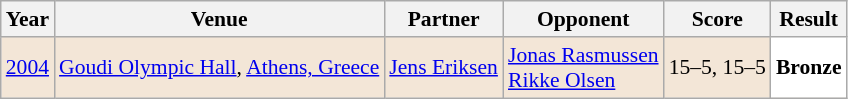<table class="sortable wikitable" style="font-size: 90%;">
<tr>
<th>Year</th>
<th>Venue</th>
<th>Partner</th>
<th>Opponent</th>
<th>Score</th>
<th>Result</th>
</tr>
<tr style="background:#F3E6D7">
<td align="center"><a href='#'>2004</a></td>
<td align="left"><a href='#'>Goudi Olympic Hall</a>, <a href='#'>Athens, Greece</a></td>
<td align="left"> <a href='#'>Jens Eriksen</a></td>
<td align="left"> <a href='#'>Jonas Rasmussen</a> <br>  <a href='#'>Rikke Olsen</a></td>
<td align="left">15–5, 15–5</td>
<td style="text-align:left; background:white"> <strong>Bronze</strong></td>
</tr>
</table>
